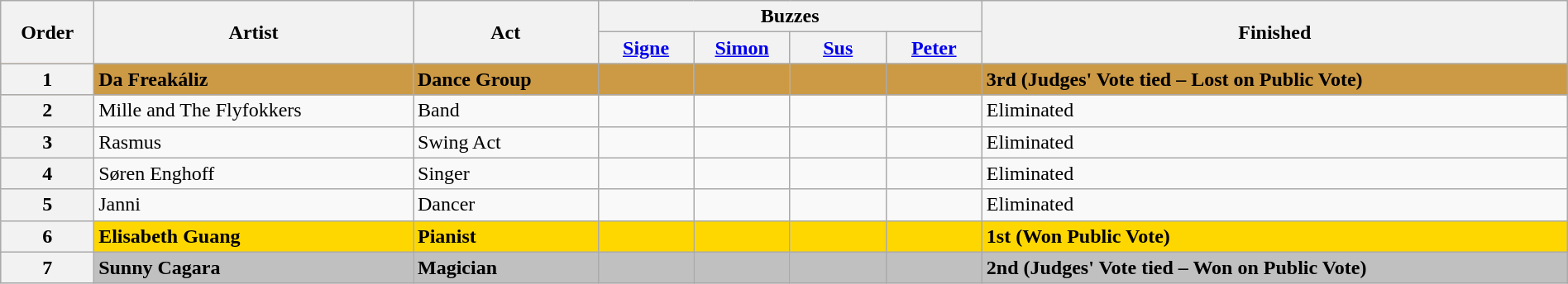<table class="wikitable sortable" width="100%">
<tr>
<th rowspan="2">Order</th>
<th rowspan="2" class="unsortable">Artist</th>
<th rowspan="2" class="unsortable">Act</th>
<th colspan="4" class="unsortable">Buzzes</th>
<th rowspan="2">Finished</th>
</tr>
<tr>
<th width="70"><a href='#'>Signe</a></th>
<th width="70"><a href='#'>Simon</a></th>
<th width="70"><a href='#'>Sus</a></th>
<th width="70"><a href='#'>Peter</a></th>
</tr>
<tr style="background:#c94;">
<th>1</th>
<td><strong>Da Freakáliz</strong></td>
<td><strong>Dance Group</strong></td>
<td></td>
<td align="center"></td>
<td align="center"></td>
<td></td>
<td><strong>3rd (Judges' Vote tied – Lost on Public Vote)</strong></td>
</tr>
<tr>
<th>2</th>
<td>Mille and The Flyfokkers </td>
<td>Band</td>
<td></td>
<td></td>
<td></td>
<td></td>
<td>Eliminated</td>
</tr>
<tr>
<th>3</th>
<td>Rasmus</td>
<td>Swing Act</td>
<td></td>
<td></td>
<td></td>
<td></td>
<td>Eliminated</td>
</tr>
<tr>
<th>4</th>
<td>Søren Enghoff</td>
<td>Singer</td>
<td></td>
<td></td>
<td align="center"></td>
<td></td>
<td>Eliminated</td>
</tr>
<tr>
<th>5</th>
<td>Janni</td>
<td>Dancer</td>
<td></td>
<td align="center"></td>
<td></td>
<td align="center"></td>
<td>Eliminated</td>
</tr>
<tr style="background:gold;">
<th>6</th>
<td><strong>Elisabeth Guang</strong></td>
<td><strong>Pianist</strong></td>
<td></td>
<td></td>
<td></td>
<td></td>
<td><strong>1st (Won Public Vote)</strong></td>
</tr>
<tr style="background:silver;">
<th>7</th>
<td><strong>Sunny Cagara</strong></td>
<td><strong>Magician</strong></td>
<td align="center"></td>
<td></td>
<td></td>
<td align="center"></td>
<td><strong>2nd (Judges' Vote tied – Won on Public Vote)</strong></td>
</tr>
</table>
